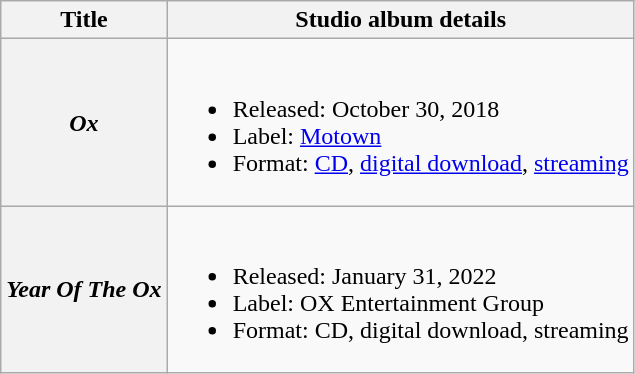<table class="wikitable plainrowheaders">
<tr>
<th>Title</th>
<th>Studio album details</th>
</tr>
<tr>
<th scope="row"><em>Ox</em></th>
<td><br><ul><li>Released: October 30, 2018</li><li>Label: <a href='#'>Motown</a></li><li>Format: <a href='#'>CD</a>, <a href='#'>digital download</a>, <a href='#'>streaming</a></li></ul></td>
</tr>
<tr>
<th scope="row"><em>Year Of The Ox</em></th>
<td><br><ul><li>Released: January 31, 2022</li><li>Label: OX Entertainment Group</li><li>Format: CD, digital download, streaming</li></ul></td>
</tr>
</table>
